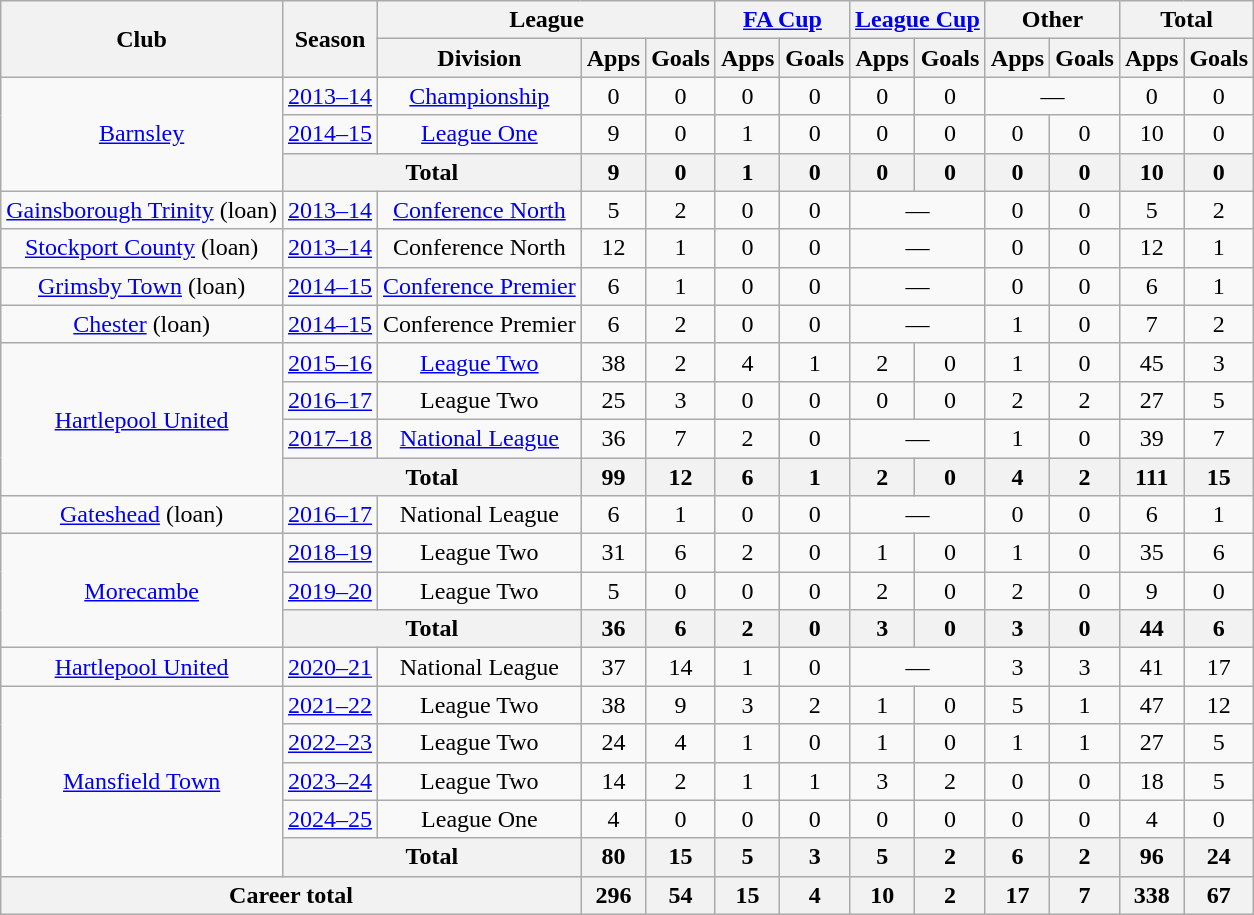<table class=wikitable style="text-align:center">
<tr>
<th rowspan=2>Club</th>
<th rowspan=2>Season</th>
<th colspan=3>League</th>
<th colspan=2><a href='#'>FA Cup</a></th>
<th colspan=2><a href='#'>League Cup</a></th>
<th colspan=2>Other</th>
<th colspan=2>Total</th>
</tr>
<tr>
<th>Division</th>
<th>Apps</th>
<th>Goals</th>
<th>Apps</th>
<th>Goals</th>
<th>Apps</th>
<th>Goals</th>
<th>Apps</th>
<th>Goals</th>
<th>Apps</th>
<th>Goals</th>
</tr>
<tr>
<td rowspan=3><a href='#'>Barnsley</a></td>
<td><a href='#'>2013–14</a></td>
<td><a href='#'>Championship</a></td>
<td>0</td>
<td>0</td>
<td>0</td>
<td>0</td>
<td>0</td>
<td>0</td>
<td colspan=2>—</td>
<td>0</td>
<td>0</td>
</tr>
<tr>
<td><a href='#'>2014–15</a></td>
<td><a href='#'>League One</a></td>
<td>9</td>
<td>0</td>
<td>1</td>
<td>0</td>
<td>0</td>
<td>0</td>
<td>0</td>
<td>0</td>
<td>10</td>
<td>0</td>
</tr>
<tr>
<th colspan=2>Total</th>
<th>9</th>
<th>0</th>
<th>1</th>
<th>0</th>
<th>0</th>
<th>0</th>
<th>0</th>
<th>0</th>
<th>10</th>
<th>0</th>
</tr>
<tr>
<td><a href='#'>Gainsborough Trinity</a> (loan)</td>
<td><a href='#'>2013–14</a></td>
<td><a href='#'>Conference North</a></td>
<td>5</td>
<td>2</td>
<td>0</td>
<td>0</td>
<td colspan=2>—</td>
<td>0</td>
<td>0</td>
<td>5</td>
<td>2</td>
</tr>
<tr>
<td><a href='#'>Stockport County</a> (loan)</td>
<td><a href='#'>2013–14</a></td>
<td>Conference North</td>
<td>12</td>
<td>1</td>
<td>0</td>
<td>0</td>
<td colspan=2>—</td>
<td>0</td>
<td>0</td>
<td>12</td>
<td>1</td>
</tr>
<tr>
<td><a href='#'>Grimsby Town</a> (loan)</td>
<td><a href='#'>2014–15</a></td>
<td><a href='#'>Conference Premier</a></td>
<td>6</td>
<td>1</td>
<td>0</td>
<td>0</td>
<td colspan=2>—</td>
<td>0</td>
<td>0</td>
<td>6</td>
<td>1</td>
</tr>
<tr>
<td><a href='#'>Chester</a> (loan)</td>
<td><a href='#'>2014–15</a></td>
<td>Conference Premier</td>
<td>6</td>
<td>2</td>
<td>0</td>
<td>0</td>
<td colspan=2>—</td>
<td>1</td>
<td>0</td>
<td>7</td>
<td>2</td>
</tr>
<tr>
<td rowspan=4><a href='#'>Hartlepool United</a></td>
<td><a href='#'>2015–16</a></td>
<td><a href='#'>League Two</a></td>
<td>38</td>
<td>2</td>
<td>4</td>
<td>1</td>
<td>2</td>
<td>0</td>
<td>1</td>
<td>0</td>
<td>45</td>
<td>3</td>
</tr>
<tr>
<td><a href='#'>2016–17</a></td>
<td>League Two</td>
<td>25</td>
<td>3</td>
<td>0</td>
<td>0</td>
<td>0</td>
<td>0</td>
<td>2</td>
<td>2</td>
<td>27</td>
<td>5</td>
</tr>
<tr>
<td><a href='#'>2017–18</a></td>
<td><a href='#'>National League</a></td>
<td>36</td>
<td>7</td>
<td>2</td>
<td>0</td>
<td colspan=2>—</td>
<td>1</td>
<td>0</td>
<td>39</td>
<td>7</td>
</tr>
<tr>
<th colspan=2>Total</th>
<th>99</th>
<th>12</th>
<th>6</th>
<th>1</th>
<th>2</th>
<th>0</th>
<th>4</th>
<th>2</th>
<th>111</th>
<th>15</th>
</tr>
<tr>
<td><a href='#'>Gateshead</a> (loan)</td>
<td><a href='#'>2016–17</a></td>
<td>National League</td>
<td>6</td>
<td>1</td>
<td>0</td>
<td>0</td>
<td colspan=2>—</td>
<td>0</td>
<td>0</td>
<td>6</td>
<td>1</td>
</tr>
<tr>
<td rowspan=3><a href='#'>Morecambe</a></td>
<td><a href='#'>2018–19</a></td>
<td>League Two</td>
<td>31</td>
<td>6</td>
<td>2</td>
<td>0</td>
<td>1</td>
<td>0</td>
<td>1</td>
<td>0</td>
<td>35</td>
<td>6</td>
</tr>
<tr>
<td><a href='#'>2019–20</a></td>
<td>League Two</td>
<td>5</td>
<td>0</td>
<td>0</td>
<td>0</td>
<td>2</td>
<td>0</td>
<td>2</td>
<td>0</td>
<td>9</td>
<td>0</td>
</tr>
<tr>
<th colspan=2>Total</th>
<th>36</th>
<th>6</th>
<th>2</th>
<th>0</th>
<th>3</th>
<th>0</th>
<th>3</th>
<th>0</th>
<th>44</th>
<th>6</th>
</tr>
<tr>
<td><a href='#'>Hartlepool United</a></td>
<td><a href='#'>2020–21</a></td>
<td>National League</td>
<td>37</td>
<td>14</td>
<td>1</td>
<td>0</td>
<td colspan=2>—</td>
<td>3</td>
<td>3</td>
<td>41</td>
<td>17</td>
</tr>
<tr>
<td rowspan=5><a href='#'>Mansfield Town</a></td>
<td><a href='#'>2021–22</a></td>
<td>League Two</td>
<td>38</td>
<td>9</td>
<td>3</td>
<td>2</td>
<td>1</td>
<td>0</td>
<td>5</td>
<td>1</td>
<td>47</td>
<td>12</td>
</tr>
<tr>
<td><a href='#'>2022–23</a></td>
<td>League Two</td>
<td>24</td>
<td>4</td>
<td>1</td>
<td>0</td>
<td>1</td>
<td>0</td>
<td>1</td>
<td>1</td>
<td>27</td>
<td>5</td>
</tr>
<tr>
<td><a href='#'>2023–24</a></td>
<td>League Two</td>
<td>14</td>
<td>2</td>
<td>1</td>
<td>1</td>
<td>3</td>
<td>2</td>
<td>0</td>
<td>0</td>
<td>18</td>
<td>5</td>
</tr>
<tr>
<td><a href='#'>2024–25</a></td>
<td>League One</td>
<td>4</td>
<td>0</td>
<td>0</td>
<td>0</td>
<td>0</td>
<td>0</td>
<td>0</td>
<td>0</td>
<td>4</td>
<td>0</td>
</tr>
<tr>
<th colspan=2>Total</th>
<th>80</th>
<th>15</th>
<th>5</th>
<th>3</th>
<th>5</th>
<th>2</th>
<th>6</th>
<th>2</th>
<th>96</th>
<th>24</th>
</tr>
<tr>
<th colspan=3>Career total</th>
<th>296</th>
<th>54</th>
<th>15</th>
<th>4</th>
<th>10</th>
<th>2</th>
<th>17</th>
<th>7</th>
<th>338</th>
<th>67</th>
</tr>
</table>
